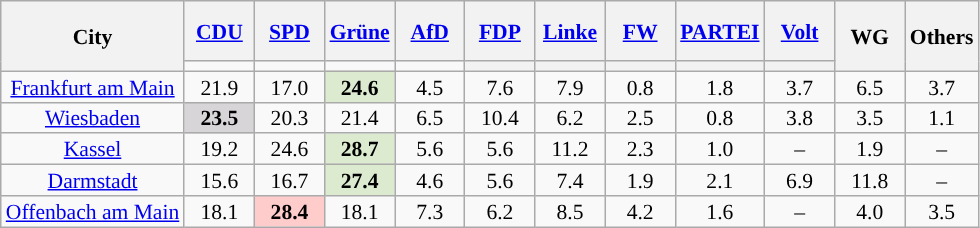<table class=wikitable style="text-align:center; font-size:90%; line-height:14px">
<tr style="height:40px;">
<th rowspan=2>City</th>
<th style="width:40px;"><a href='#'>CDU</a></th>
<th style="width:40px;"><a href='#'>SPD</a></th>
<th style="width:40px;"><a href='#'>Grüne</a></th>
<th style="width:40px;"><a href='#'>AfD</a></th>
<th style="width:40px;"><a href='#'>FDP</a></th>
<th style="width:40px;"><a href='#'>Linke</a></th>
<th style="width:40px;"><a href='#'>FW</a></th>
<th style="width:40px;"><a href='#'>PARTEI</a></th>
<th style="width:40px;"><a href='#'>Volt</a></th>
<th class="unsortable" style="width:40px;" rowspan="2">WG</th>
<th class="unsortable" style="width:40px;" rowspan="2">Others</th>
</tr>
<tr>
<td style="background:"></td>
<td style="background:"></td>
<td style="background:"></td>
<td style="background:"></td>
<th style="background:"></th>
<th style="background:"></th>
<th style="background:"></th>
<th style="background:"></th>
<th style="background:"></th>
</tr>
<tr>
<td><a href='#'>Frankfurt am Main</a></td>
<td>21.9</td>
<td>17.0</td>
<td style="background:#DCEAD0;"><strong>24.6</strong></td>
<td>4.5</td>
<td>7.6</td>
<td>7.9</td>
<td>0.8</td>
<td>1.8</td>
<td>3.7</td>
<td>6.5</td>
<td>3.7</td>
</tr>
<tr>
<td><a href='#'>Wiesbaden</a></td>
<td style="background:#D7D5D7;"><strong>23.5</strong></td>
<td>20.3</td>
<td>21.4</td>
<td>6.5</td>
<td>10.4</td>
<td>6.2</td>
<td>2.5</td>
<td>0.8</td>
<td>3.8</td>
<td>3.5</td>
<td>1.1</td>
</tr>
<tr>
<td><a href='#'>Kassel</a></td>
<td>19.2</td>
<td>24.6</td>
<td style="background:#DCEAD0;"><strong>28.7</strong></td>
<td>5.6</td>
<td>5.6</td>
<td>11.2</td>
<td>2.3</td>
<td>1.0</td>
<td>–</td>
<td>1.9</td>
<td>–</td>
</tr>
<tr>
<td><a href='#'>Darmstadt</a></td>
<td>15.6</td>
<td>16.7</td>
<td style="background:#DCEAD0;"><strong>27.4</strong></td>
<td>4.6</td>
<td>5.6</td>
<td>7.4</td>
<td>1.9</td>
<td>2.1</td>
<td>6.9</td>
<td>11.8</td>
<td>–</td>
</tr>
<tr>
<td><a href='#'>Offenbach am Main</a></td>
<td>18.1</td>
<td style="background:#FFCCCC"><strong>28.4</strong></td>
<td>18.1</td>
<td>7.3</td>
<td>6.2</td>
<td>8.5</td>
<td>4.2</td>
<td>1.6</td>
<td>–</td>
<td>4.0</td>
<td>3.5</td>
</tr>
</table>
